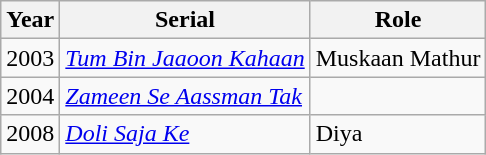<table class="wikitable sortable">
<tr>
<th>Year</th>
<th>Serial</th>
<th>Role</th>
</tr>
<tr>
<td>2003</td>
<td><em><a href='#'>Tum Bin Jaaoon Kahaan</a></em></td>
<td>Muskaan Mathur</td>
</tr>
<tr>
<td>2004</td>
<td><em><a href='#'>Zameen Se Aassman Tak</a></em></td>
<td></td>
</tr>
<tr>
<td>2008</td>
<td><em><a href='#'>Doli Saja Ke</a></em></td>
<td>Diya</td>
</tr>
</table>
